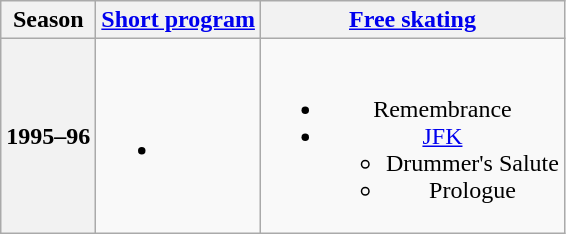<table class=wikitable style=text-align:center>
<tr>
<th>Season</th>
<th><a href='#'>Short program</a></th>
<th><a href='#'>Free skating</a></th>
</tr>
<tr>
<th>1995–96 <br> </th>
<td><br><ul><li></li></ul></td>
<td><br><ul><li>Remembrance <br></li><li><a href='#'>JFK</a> <br><ul><li>Drummer's Salute <br></li><li>Prologue</li></ul></li></ul></td>
</tr>
</table>
